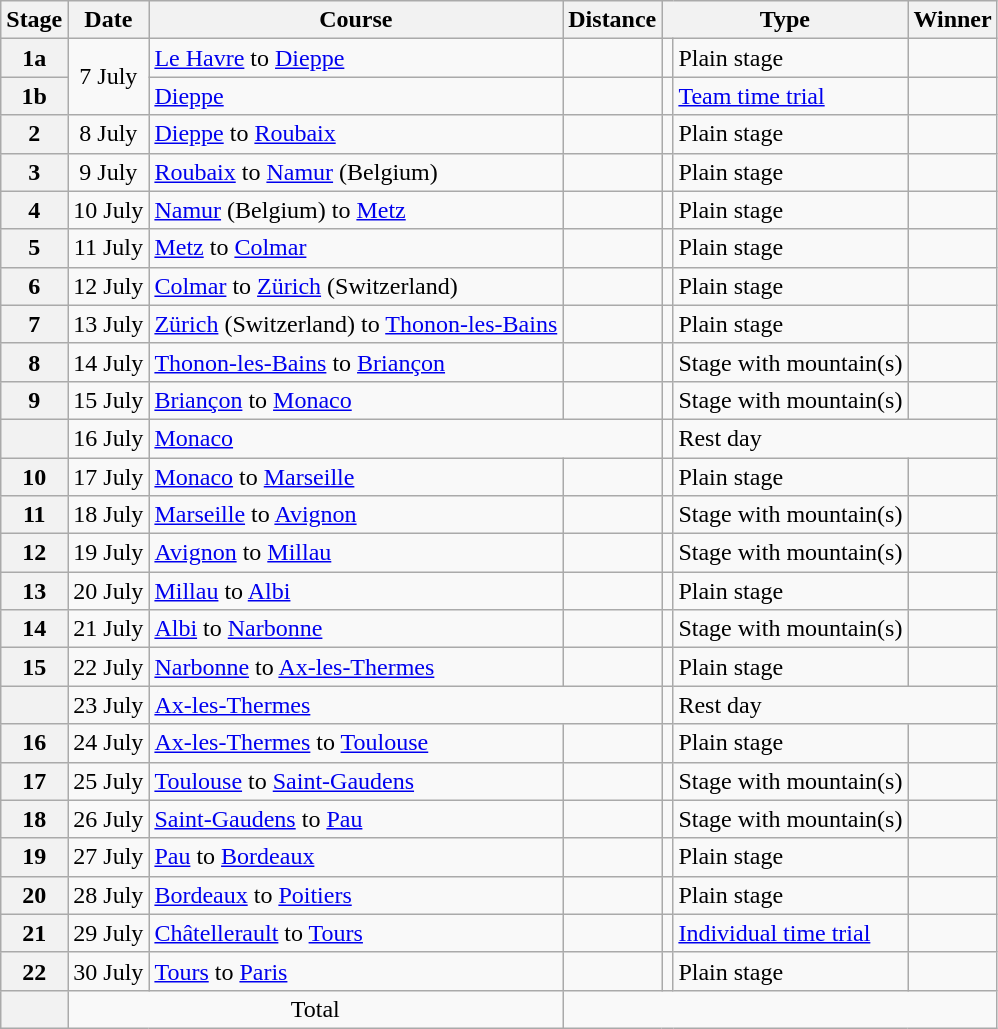<table class="wikitable">
<tr>
<th scope="col">Stage</th>
<th scope="col">Date</th>
<th scope="col">Course</th>
<th scope="col">Distance</th>
<th scope="col" colspan="2">Type</th>
<th scope="col">Winner</th>
</tr>
<tr>
<th scope="row">1a</th>
<td rowspan="2" style="text-align:center;">7 July</td>
<td><a href='#'>Le Havre</a> to <a href='#'>Dieppe</a></td>
<td style="text-align:center;"></td>
<td></td>
<td>Plain stage</td>
<td></td>
</tr>
<tr>
<th scope="row">1b</th>
<td><a href='#'>Dieppe</a></td>
<td style="text-align:center;"></td>
<td></td>
<td><a href='#'>Team time trial</a></td>
<td></td>
</tr>
<tr>
<th scope="row">2</th>
<td style="text-align:center;">8 July</td>
<td><a href='#'>Dieppe</a> to <a href='#'>Roubaix</a></td>
<td style="text-align:center;"></td>
<td></td>
<td>Plain stage</td>
<td></td>
</tr>
<tr>
<th scope="row">3</th>
<td style="text-align:center;">9 July</td>
<td><a href='#'>Roubaix</a> to <a href='#'>Namur</a> (Belgium)</td>
<td style="text-align:center;"></td>
<td></td>
<td>Plain stage</td>
<td></td>
</tr>
<tr>
<th scope="row">4</th>
<td style="text-align:center;">10 July</td>
<td><a href='#'>Namur</a> (Belgium) to <a href='#'>Metz</a></td>
<td style="text-align:center;"></td>
<td></td>
<td>Plain stage</td>
<td></td>
</tr>
<tr>
<th scope="row">5</th>
<td style="text-align:center;">11 July</td>
<td><a href='#'>Metz</a> to <a href='#'>Colmar</a></td>
<td style="text-align:center;"></td>
<td></td>
<td>Plain stage</td>
<td></td>
</tr>
<tr>
<th scope="row">6</th>
<td style="text-align:center;">12 July</td>
<td><a href='#'>Colmar</a> to <a href='#'>Zürich</a> (Switzerland)</td>
<td style="text-align:center;"></td>
<td></td>
<td>Plain stage</td>
<td></td>
</tr>
<tr>
<th scope="row">7</th>
<td style="text-align:center;">13 July</td>
<td><a href='#'>Zürich</a> (Switzerland) to <a href='#'>Thonon-les-Bains</a></td>
<td style="text-align:center;"></td>
<td></td>
<td>Plain stage</td>
<td></td>
</tr>
<tr>
<th scope="row">8</th>
<td style="text-align:center;">14 July</td>
<td><a href='#'>Thonon-les-Bains</a> to <a href='#'>Briançon</a></td>
<td style="text-align:center;"></td>
<td></td>
<td>Stage with mountain(s)</td>
<td></td>
</tr>
<tr>
<th scope="row">9</th>
<td style="text-align:center;">15 July</td>
<td><a href='#'>Briançon</a> to <a href='#'>Monaco</a></td>
<td style="text-align:center;"></td>
<td></td>
<td>Stage with mountain(s)</td>
<td></td>
</tr>
<tr>
<th scope="row"></th>
<td style="text-align:center;">16 July</td>
<td colspan="2"><a href='#'>Monaco</a></td>
<td></td>
<td colspan="2">Rest day</td>
</tr>
<tr>
<th scope="row">10</th>
<td style="text-align:center;">17 July</td>
<td><a href='#'>Monaco</a> to <a href='#'>Marseille</a></td>
<td style="text-align:center;"></td>
<td></td>
<td>Plain stage</td>
<td></td>
</tr>
<tr>
<th scope="row">11</th>
<td style="text-align:center;">18 July</td>
<td><a href='#'>Marseille</a> to <a href='#'>Avignon</a></td>
<td style="text-align:center;"></td>
<td></td>
<td>Stage with mountain(s)</td>
<td></td>
</tr>
<tr>
<th scope="row">12</th>
<td style="text-align:center;">19 July</td>
<td><a href='#'>Avignon</a> to <a href='#'>Millau</a></td>
<td style="text-align:center;"></td>
<td></td>
<td>Stage with mountain(s)</td>
<td></td>
</tr>
<tr>
<th scope="row">13</th>
<td style="text-align:center;">20 July</td>
<td><a href='#'>Millau</a> to <a href='#'>Albi</a></td>
<td style="text-align:center;"></td>
<td></td>
<td>Plain stage</td>
<td></td>
</tr>
<tr>
<th scope="row">14</th>
<td style="text-align:center;">21 July</td>
<td><a href='#'>Albi</a> to <a href='#'>Narbonne</a></td>
<td style="text-align:center;"></td>
<td></td>
<td>Stage with mountain(s)</td>
<td></td>
</tr>
<tr>
<th scope="row">15</th>
<td style="text-align:center;">22 July</td>
<td><a href='#'>Narbonne</a> to <a href='#'>Ax-les-Thermes</a></td>
<td style="text-align:center;"></td>
<td></td>
<td>Plain stage</td>
<td></td>
</tr>
<tr>
<th scope="row"></th>
<td style="text-align:center;">23 July</td>
<td colspan="2"><a href='#'>Ax-les-Thermes</a></td>
<td></td>
<td colspan="2">Rest day</td>
</tr>
<tr>
<th scope="row">16</th>
<td style="text-align:center;">24 July</td>
<td><a href='#'>Ax-les-Thermes</a> to <a href='#'>Toulouse</a></td>
<td style="text-align:center;"></td>
<td></td>
<td>Plain stage</td>
<td></td>
</tr>
<tr>
<th scope="row">17</th>
<td style="text-align:center;">25 July</td>
<td><a href='#'>Toulouse</a> to <a href='#'>Saint-Gaudens</a></td>
<td style="text-align:center;"></td>
<td></td>
<td>Stage with mountain(s)</td>
<td></td>
</tr>
<tr>
<th scope="row">18</th>
<td style="text-align:center;">26 July</td>
<td><a href='#'>Saint-Gaudens</a> to <a href='#'>Pau</a></td>
<td style="text-align:center;"></td>
<td></td>
<td>Stage with mountain(s)</td>
<td></td>
</tr>
<tr>
<th scope="row">19</th>
<td style="text-align:center;">27 July</td>
<td><a href='#'>Pau</a> to <a href='#'>Bordeaux</a></td>
<td style="text-align:center;"></td>
<td></td>
<td>Plain stage</td>
<td></td>
</tr>
<tr>
<th scope="row">20</th>
<td style="text-align:center;">28 July</td>
<td><a href='#'>Bordeaux</a> to <a href='#'>Poitiers</a></td>
<td style="text-align:center;"></td>
<td></td>
<td>Plain stage</td>
<td></td>
</tr>
<tr>
<th scope="row">21</th>
<td style="text-align:center;">29 July</td>
<td><a href='#'>Châtellerault</a> to <a href='#'>Tours</a></td>
<td style="text-align:center;"></td>
<td></td>
<td><a href='#'>Individual time trial</a></td>
<td></td>
</tr>
<tr>
<th scope="row">22</th>
<td style="text-align:center;">30 July</td>
<td><a href='#'>Tours</a> to <a href='#'>Paris</a></td>
<td style="text-align:center;"></td>
<td></td>
<td>Plain stage</td>
<td></td>
</tr>
<tr>
<th scope="row"></th>
<td colspan="2" style="text-align:center">Total</td>
<td colspan="4" style="text-align:center"></td>
</tr>
</table>
